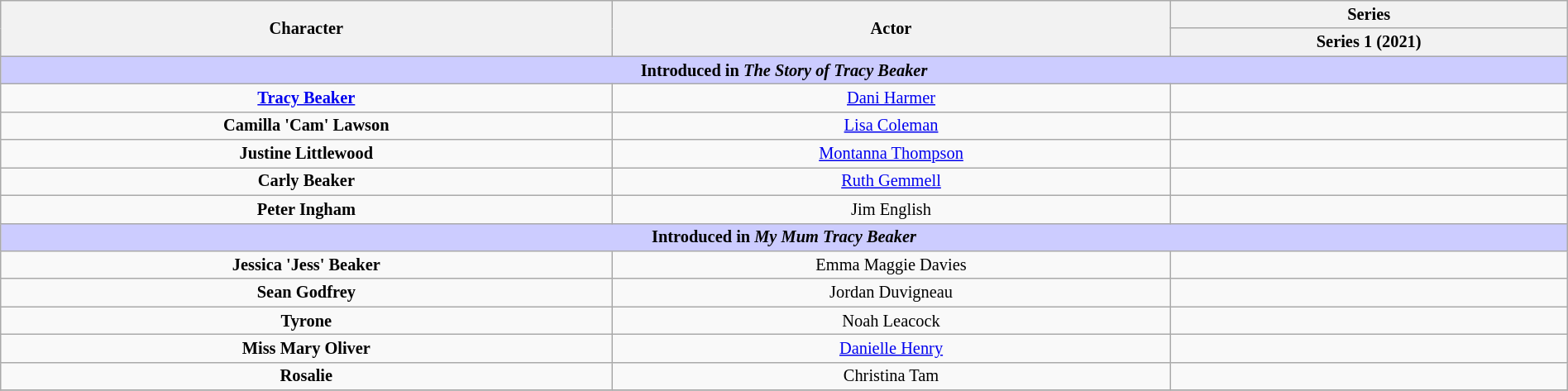<table class="wikitable" style="text-align:center; width:100%; font-size:85%">
<tr>
<th rowspan="2">Character</th>
<th rowspan="2">Actor</th>
<th colspan="1">Series</th>
</tr>
<tr>
<th>Series 1 (2021)</th>
</tr>
<tr>
<th scope="col" colspan="3" style="background-color:#ccccff;">Introduced in <em>The Story of Tracy Beaker</em></th>
</tr>
<tr>
<td><strong><a href='#'>Tracy Beaker</a></strong></td>
<td><a href='#'>Dani Harmer</a></td>
<td></td>
</tr>
<tr>
<td><strong>Camilla 'Cam' Lawson</strong></td>
<td><a href='#'>Lisa Coleman</a></td>
<td></td>
</tr>
<tr>
<td><strong>Justine Littlewood</strong></td>
<td><a href='#'>Montanna Thompson</a></td>
<td></td>
</tr>
<tr>
<td><strong>Carly Beaker</strong></td>
<td><a href='#'>Ruth Gemmell</a></td>
<td></td>
</tr>
<tr>
<td><strong>Peter Ingham</strong></td>
<td>Jim English</td>
<td></td>
</tr>
<tr>
<th scope="col" colspan="3" style="background-color:#ccccff;">Introduced in <em>My Mum Tracy Beaker</em></th>
</tr>
<tr>
<td><strong>Jessica 'Jess' Beaker</strong></td>
<td>Emma Maggie Davies</td>
<td></td>
</tr>
<tr>
<td><strong>Sean Godfrey</strong></td>
<td>Jordan Duvigneau</td>
<td></td>
</tr>
<tr>
<td><strong>Tyrone</strong></td>
<td>Noah Leacock</td>
<td></td>
</tr>
<tr>
<td><strong>Miss Mary Oliver</strong></td>
<td><a href='#'>Danielle Henry</a></td>
<td></td>
</tr>
<tr>
<td><strong>Rosalie</strong></td>
<td>Christina Tam</td>
<td></td>
</tr>
<tr>
</tr>
</table>
